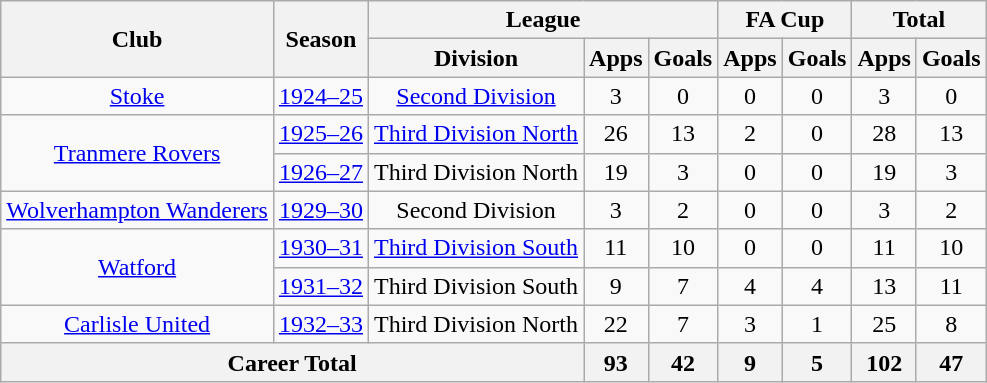<table class="wikitable" style="text-align: center;">
<tr>
<th rowspan="2">Club</th>
<th rowspan="2">Season</th>
<th colspan="3">League</th>
<th colspan="2">FA Cup</th>
<th colspan="2">Total</th>
</tr>
<tr>
<th>Division</th>
<th>Apps</th>
<th>Goals</th>
<th>Apps</th>
<th>Goals</th>
<th>Apps</th>
<th>Goals</th>
</tr>
<tr>
<td><a href='#'>Stoke</a></td>
<td><a href='#'>1924–25</a></td>
<td><a href='#'>Second Division</a></td>
<td>3</td>
<td>0</td>
<td>0</td>
<td>0</td>
<td>3</td>
<td>0</td>
</tr>
<tr>
<td rowspan="2"><a href='#'>Tranmere Rovers</a></td>
<td><a href='#'>1925–26</a></td>
<td><a href='#'>Third Division North</a></td>
<td>26</td>
<td>13</td>
<td>2</td>
<td>0</td>
<td>28</td>
<td>13</td>
</tr>
<tr>
<td><a href='#'>1926–27</a></td>
<td>Third Division North</td>
<td>19</td>
<td>3</td>
<td>0</td>
<td>0</td>
<td>19</td>
<td>3</td>
</tr>
<tr>
<td><a href='#'>Wolverhampton Wanderers</a></td>
<td><a href='#'>1929–30</a></td>
<td>Second Division</td>
<td>3</td>
<td>2</td>
<td>0</td>
<td>0</td>
<td>3</td>
<td>2</td>
</tr>
<tr>
<td rowspan="2"><a href='#'>Watford</a></td>
<td><a href='#'>1930–31</a></td>
<td><a href='#'>Third Division South</a></td>
<td>11</td>
<td>10</td>
<td>0</td>
<td>0</td>
<td>11</td>
<td>10</td>
</tr>
<tr>
<td><a href='#'>1931–32</a></td>
<td>Third Division South</td>
<td>9</td>
<td>7</td>
<td>4</td>
<td>4</td>
<td>13</td>
<td>11</td>
</tr>
<tr>
<td><a href='#'>Carlisle United</a></td>
<td><a href='#'>1932–33</a></td>
<td>Third Division North</td>
<td>22</td>
<td>7</td>
<td>3</td>
<td>1</td>
<td>25</td>
<td>8</td>
</tr>
<tr>
<th colspan="3">Career Total</th>
<th>93</th>
<th>42</th>
<th>9</th>
<th>5</th>
<th>102</th>
<th>47</th>
</tr>
</table>
